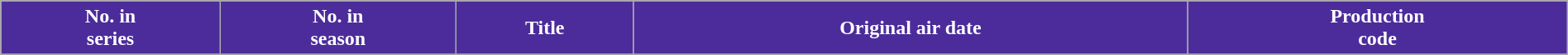<table class="wikitable plainrowheaders" width="100%" style="margin-right: 0;">
<tr>
<th style="background-color: #4c2c9b; color:#ffffff;">No. in<br>series</th>
<th style="background-color: #4c2c9b; color:#ffffff;">No. in<br>season</th>
<th style="background-color: #4c2c9b; color:#ffffff;">Title</th>
<th style="background-color: #4c2c9b; color:#ffffff;">Original air date</th>
<th style="background-color: #4c2c9b; color:#ffffff;">Production<br>code</th>
</tr>
<tr>
</tr>
</table>
